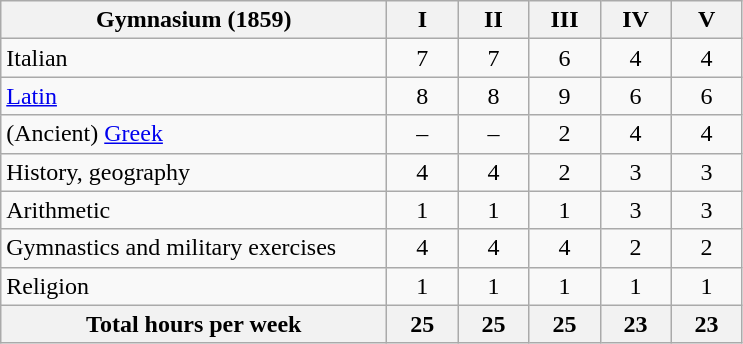<table class="wikitable">
<tr>
<th width="250">Gymnasium (1859)</th>
<th width="40">I</th>
<th width="40">II</th>
<th width="40">III</th>
<th width="40">IV</th>
<th width="40">V</th>
</tr>
<tr align="center">
<td align="left">Italian</td>
<td>7</td>
<td>7</td>
<td>6</td>
<td>4</td>
<td>4</td>
</tr>
<tr align="center">
<td align="left"><a href='#'>Latin</a></td>
<td>8</td>
<td>8</td>
<td>9</td>
<td>6</td>
<td>6</td>
</tr>
<tr align="center">
<td align="left">(Ancient) <a href='#'>Greek</a></td>
<td>–</td>
<td>–</td>
<td>2</td>
<td>4</td>
<td>4</td>
</tr>
<tr align="center">
<td align="left">History, geography</td>
<td>4</td>
<td>4</td>
<td>2</td>
<td>3</td>
<td>3</td>
</tr>
<tr align="center">
<td align="left">Arithmetic</td>
<td>1</td>
<td>1</td>
<td>1</td>
<td>3</td>
<td>3</td>
</tr>
<tr align="center">
<td align="left">Gymnastics and military exercises</td>
<td>4</td>
<td>4</td>
<td>4</td>
<td>2</td>
<td>2</td>
</tr>
<tr align="center">
<td align="left">Religion</td>
<td>1</td>
<td>1</td>
<td>1</td>
<td>1</td>
<td>1</td>
</tr>
<tr>
<th>Total hours per week</th>
<th>25</th>
<th>25</th>
<th>25</th>
<th>23</th>
<th>23</th>
</tr>
</table>
